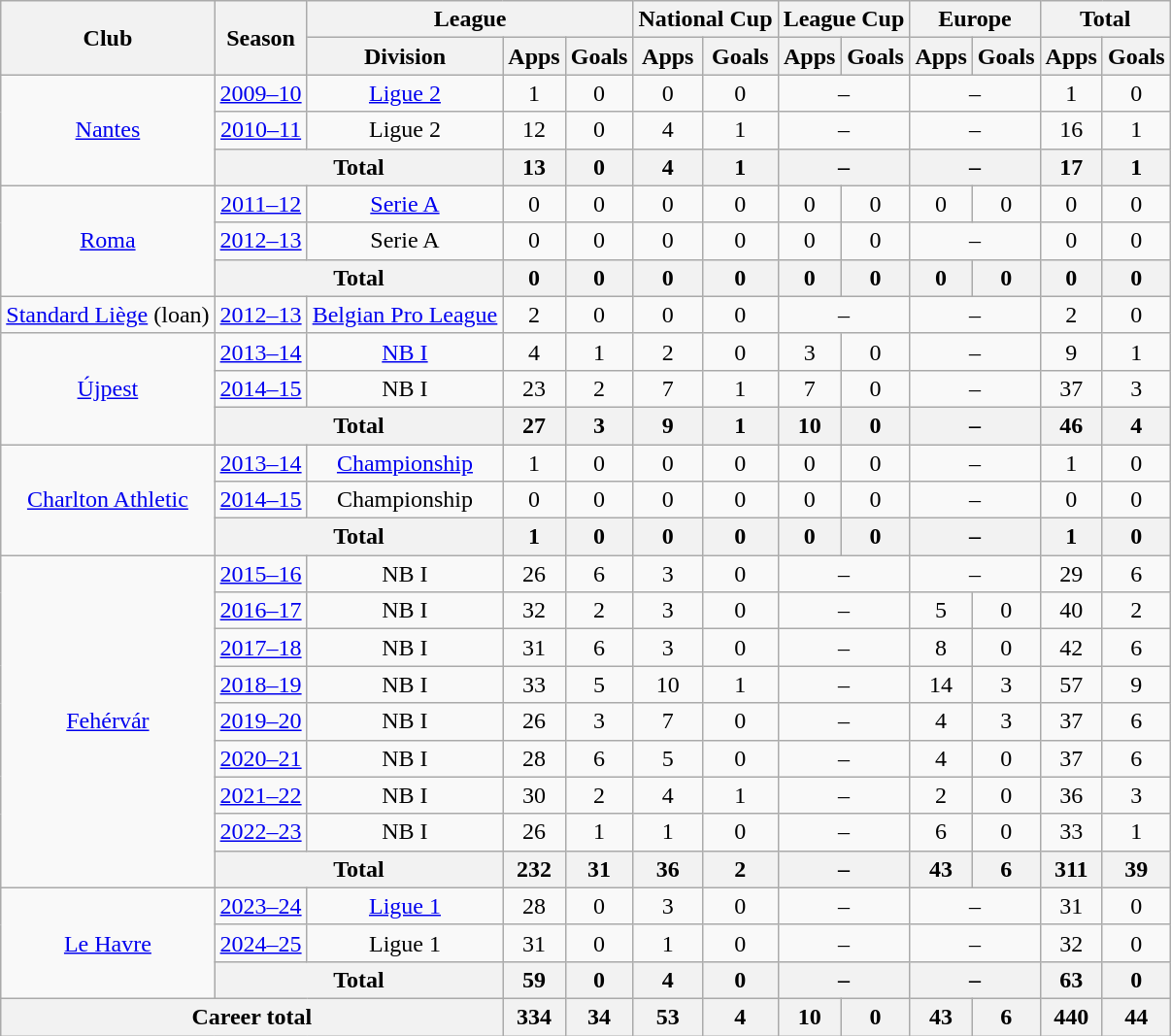<table class="wikitable" style="text-align:center">
<tr>
<th rowspan="2">Club</th>
<th rowspan="2">Season</th>
<th colspan="3">League</th>
<th colspan="2">National Cup</th>
<th colspan="2">League Cup</th>
<th colspan="2">Europe</th>
<th colspan="2">Total</th>
</tr>
<tr>
<th>Division</th>
<th>Apps</th>
<th>Goals</th>
<th>Apps</th>
<th>Goals</th>
<th>Apps</th>
<th>Goals</th>
<th>Apps</th>
<th>Goals</th>
<th>Apps</th>
<th>Goals</th>
</tr>
<tr>
<td rowspan="3"><a href='#'>Nantes</a></td>
<td><a href='#'>2009–10</a></td>
<td><a href='#'>Ligue 2</a></td>
<td>1</td>
<td>0</td>
<td>0</td>
<td>0</td>
<td colspan="2">–</td>
<td colspan="2">–</td>
<td>1</td>
<td>0</td>
</tr>
<tr>
<td><a href='#'>2010–11</a></td>
<td>Ligue 2</td>
<td>12</td>
<td>0</td>
<td>4</td>
<td>1</td>
<td colspan="2">–</td>
<td colspan="2">–</td>
<td>16</td>
<td>1</td>
</tr>
<tr>
<th colspan="2">Total</th>
<th>13</th>
<th>0</th>
<th>4</th>
<th>1</th>
<th colspan="2">–</th>
<th colspan="2">–</th>
<th>17</th>
<th>1</th>
</tr>
<tr>
<td rowspan="3"><a href='#'>Roma</a></td>
<td><a href='#'>2011–12</a></td>
<td><a href='#'>Serie A</a></td>
<td>0</td>
<td>0</td>
<td>0</td>
<td>0</td>
<td>0</td>
<td>0</td>
<td>0</td>
<td>0</td>
<td>0</td>
<td>0</td>
</tr>
<tr>
<td><a href='#'>2012–13</a></td>
<td>Serie A</td>
<td>0</td>
<td>0</td>
<td>0</td>
<td>0</td>
<td>0</td>
<td>0</td>
<td colspan="2">–</td>
<td>0</td>
<td>0</td>
</tr>
<tr>
<th colspan="2">Total</th>
<th>0</th>
<th>0</th>
<th>0</th>
<th>0</th>
<th>0</th>
<th>0</th>
<th>0</th>
<th>0</th>
<th>0</th>
<th>0</th>
</tr>
<tr>
<td><a href='#'>Standard Liège</a> (loan)</td>
<td><a href='#'>2012–13</a></td>
<td><a href='#'>Belgian Pro League</a></td>
<td>2</td>
<td>0</td>
<td>0</td>
<td>0</td>
<td colspan="2">–</td>
<td colspan="2">–</td>
<td>2</td>
<td>0</td>
</tr>
<tr>
<td rowspan="3"><a href='#'>Újpest</a></td>
<td><a href='#'>2013–14</a></td>
<td><a href='#'>NB I</a></td>
<td>4</td>
<td>1</td>
<td>2</td>
<td>0</td>
<td>3</td>
<td>0</td>
<td colspan="2">–</td>
<td>9</td>
<td>1</td>
</tr>
<tr>
<td><a href='#'>2014–15</a></td>
<td>NB I</td>
<td>23</td>
<td>2</td>
<td>7</td>
<td>1</td>
<td>7</td>
<td>0</td>
<td colspan="2">–</td>
<td>37</td>
<td>3</td>
</tr>
<tr>
<th colspan="2">Total</th>
<th>27</th>
<th>3</th>
<th>9</th>
<th>1</th>
<th>10</th>
<th>0</th>
<th colspan="2">–</th>
<th>46</th>
<th>4</th>
</tr>
<tr>
<td rowspan="3"><a href='#'>Charlton Athletic</a></td>
<td><a href='#'>2013–14</a></td>
<td><a href='#'>Championship</a></td>
<td>1</td>
<td>0</td>
<td>0</td>
<td>0</td>
<td>0</td>
<td>0</td>
<td colspan="2">–</td>
<td>1</td>
<td>0</td>
</tr>
<tr>
<td><a href='#'>2014–15</a></td>
<td>Championship</td>
<td>0</td>
<td>0</td>
<td>0</td>
<td>0</td>
<td>0</td>
<td>0</td>
<td colspan="2">–</td>
<td>0</td>
<td>0</td>
</tr>
<tr>
<th colspan="2">Total</th>
<th>1</th>
<th>0</th>
<th>0</th>
<th>0</th>
<th>0</th>
<th>0</th>
<th colspan="2">–</th>
<th>1</th>
<th>0</th>
</tr>
<tr>
<td rowspan="9"><a href='#'>Fehérvár</a></td>
<td><a href='#'>2015–16</a></td>
<td>NB I</td>
<td>26</td>
<td>6</td>
<td>3</td>
<td>0</td>
<td colspan="2">–</td>
<td colspan="2">–</td>
<td>29</td>
<td>6</td>
</tr>
<tr>
<td><a href='#'>2016–17</a></td>
<td>NB I</td>
<td>32</td>
<td>2</td>
<td>3</td>
<td>0</td>
<td colspan="2">–</td>
<td>5</td>
<td>0</td>
<td>40</td>
<td>2</td>
</tr>
<tr>
<td><a href='#'>2017–18</a></td>
<td>NB I</td>
<td>31</td>
<td>6</td>
<td>3</td>
<td>0</td>
<td colspan="2">–</td>
<td>8</td>
<td>0</td>
<td>42</td>
<td>6</td>
</tr>
<tr>
<td><a href='#'>2018–19</a></td>
<td>NB I</td>
<td>33</td>
<td>5</td>
<td>10</td>
<td>1</td>
<td colspan="2">–</td>
<td>14</td>
<td>3</td>
<td>57</td>
<td>9</td>
</tr>
<tr>
<td><a href='#'>2019–20</a></td>
<td>NB I</td>
<td>26</td>
<td>3</td>
<td>7</td>
<td>0</td>
<td colspan="2">–</td>
<td>4</td>
<td>3</td>
<td>37</td>
<td>6</td>
</tr>
<tr>
<td><a href='#'>2020–21</a></td>
<td>NB I</td>
<td>28</td>
<td>6</td>
<td>5</td>
<td>0</td>
<td colspan="2">–</td>
<td>4</td>
<td>0</td>
<td>37</td>
<td>6</td>
</tr>
<tr>
<td><a href='#'>2021–22</a></td>
<td>NB I</td>
<td>30</td>
<td>2</td>
<td>4</td>
<td>1</td>
<td colspan="2">–</td>
<td>2</td>
<td>0</td>
<td>36</td>
<td>3</td>
</tr>
<tr>
<td><a href='#'>2022–23</a></td>
<td>NB I</td>
<td>26</td>
<td>1</td>
<td>1</td>
<td>0</td>
<td colspan="2">–</td>
<td>6</td>
<td>0</td>
<td>33</td>
<td>1</td>
</tr>
<tr>
<th colspan="2">Total</th>
<th>232</th>
<th>31</th>
<th>36</th>
<th>2</th>
<th colspan="2">–</th>
<th>43</th>
<th>6</th>
<th>311</th>
<th>39</th>
</tr>
<tr>
<td rowspan="3"><a href='#'>Le Havre</a></td>
<td><a href='#'>2023–24</a></td>
<td><a href='#'>Ligue 1</a></td>
<td>28</td>
<td>0</td>
<td>3</td>
<td>0</td>
<td colspan="2">–</td>
<td colspan="2">–</td>
<td>31</td>
<td>0</td>
</tr>
<tr>
<td><a href='#'>2024–25</a></td>
<td>Ligue 1</td>
<td>31</td>
<td>0</td>
<td>1</td>
<td>0</td>
<td colspan="2">–</td>
<td colspan="2">–</td>
<td>32</td>
<td>0</td>
</tr>
<tr>
<th colspan="2">Total</th>
<th>59</th>
<th>0</th>
<th>4</th>
<th>0</th>
<th colspan="2">–</th>
<th colspan="2">–</th>
<th>63</th>
<th>0</th>
</tr>
<tr>
<th colspan="3">Career total</th>
<th>334</th>
<th>34</th>
<th>53</th>
<th>4</th>
<th>10</th>
<th>0</th>
<th>43</th>
<th>6</th>
<th>440</th>
<th>44</th>
</tr>
</table>
